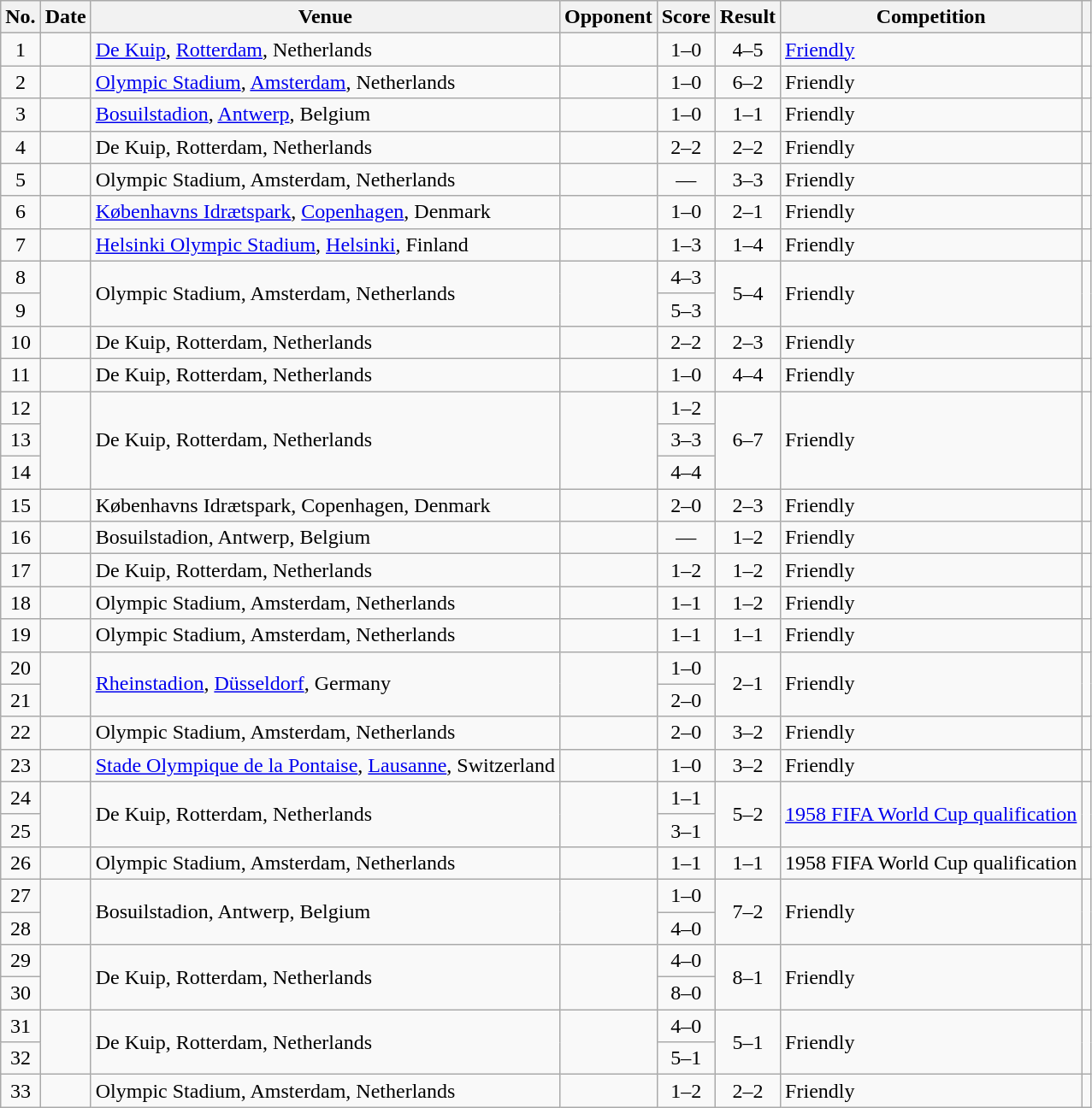<table class="wikitable sortable">
<tr>
<th scope="col">No.</th>
<th scope="col">Date</th>
<th scope="col">Venue</th>
<th scope="col">Opponent</th>
<th scope="col">Score</th>
<th scope="col">Result</th>
<th scope="col">Competition</th>
<th scope="col" class="unsortable"></th>
</tr>
<tr>
<td style="text-align:center">1</td>
<td></td>
<td><a href='#'>De Kuip</a>, <a href='#'>Rotterdam</a>, Netherlands</td>
<td></td>
<td style="text-align:center">1–0</td>
<td style="text-align:center">4–5</td>
<td><a href='#'>Friendly</a></td>
<td></td>
</tr>
<tr>
<td style="text-align:center">2</td>
<td></td>
<td><a href='#'>Olympic Stadium</a>, <a href='#'>Amsterdam</a>, Netherlands</td>
<td></td>
<td style="text-align:center">1–0</td>
<td style="text-align:center">6–2</td>
<td>Friendly</td>
<td></td>
</tr>
<tr>
<td style="text-align:center">3</td>
<td></td>
<td><a href='#'>Bosuilstadion</a>, <a href='#'>Antwerp</a>, Belgium</td>
<td></td>
<td style="text-align:center">1–0</td>
<td style="text-align:center">1–1</td>
<td>Friendly</td>
<td></td>
</tr>
<tr>
<td style="text-align:center">4</td>
<td></td>
<td>De Kuip, Rotterdam, Netherlands</td>
<td></td>
<td style="text-align:center">2–2</td>
<td style="text-align:center">2–2</td>
<td>Friendly</td>
<td></td>
</tr>
<tr>
<td style="text-align:center">5</td>
<td></td>
<td>Olympic Stadium, Amsterdam, Netherlands</td>
<td></td>
<td style="text-align:center">—</td>
<td style="text-align:center">3–3</td>
<td>Friendly</td>
<td></td>
</tr>
<tr>
<td style="text-align:center">6</td>
<td></td>
<td><a href='#'>Københavns Idrætspark</a>, <a href='#'>Copenhagen</a>, Denmark</td>
<td></td>
<td style="text-align:center">1–0</td>
<td style="text-align:center">2–1</td>
<td>Friendly</td>
<td></td>
</tr>
<tr>
<td style="text-align:center">7</td>
<td></td>
<td><a href='#'>Helsinki Olympic Stadium</a>, <a href='#'>Helsinki</a>, Finland</td>
<td></td>
<td style="text-align:center">1–3</td>
<td style="text-align:center">1–4</td>
<td>Friendly</td>
<td></td>
</tr>
<tr>
<td style="text-align:center">8</td>
<td rowspan="2"></td>
<td rowspan="2">Olympic Stadium, Amsterdam, Netherlands</td>
<td rowspan="2"></td>
<td style="text-align:center">4–3</td>
<td rowspan="2" style="text-align:center">5–4</td>
<td rowspan="2">Friendly</td>
<td rowspan="2"></td>
</tr>
<tr>
<td style="text-align:center">9</td>
<td style="text-align:center">5–3</td>
</tr>
<tr>
<td style="text-align:center">10</td>
<td></td>
<td>De Kuip, Rotterdam, Netherlands</td>
<td></td>
<td style="text-align:center">2–2</td>
<td style="text-align:center">2–3</td>
<td>Friendly</td>
<td></td>
</tr>
<tr>
<td style="text-align:center">11</td>
<td></td>
<td>De Kuip, Rotterdam, Netherlands</td>
<td></td>
<td style="text-align:center">1–0</td>
<td style="text-align:center">4–4</td>
<td>Friendly</td>
<td></td>
</tr>
<tr>
<td style="text-align:center">12</td>
<td rowspan="3"></td>
<td rowspan="3">De Kuip, Rotterdam, Netherlands</td>
<td rowspan="3"></td>
<td style="text-align:center">1–2</td>
<td rowspan="3" style="text-align:center">6–7</td>
<td rowspan="3">Friendly</td>
<td rowspan="3"></td>
</tr>
<tr>
<td style="text-align:center">13</td>
<td style="text-align:center">3–3</td>
</tr>
<tr>
<td style="text-align:center">14</td>
<td style="text-align:center">4–4</td>
</tr>
<tr>
<td style="text-align:center">15</td>
<td></td>
<td>Københavns Idrætspark, Copenhagen, Denmark</td>
<td></td>
<td style="text-align:center">2–0</td>
<td style="text-align:center">2–3</td>
<td>Friendly</td>
<td></td>
</tr>
<tr>
<td style="text-align:center">16</td>
<td></td>
<td>Bosuilstadion, Antwerp, Belgium</td>
<td></td>
<td style="text-align:center">—</td>
<td style="text-align:center">1–2</td>
<td>Friendly</td>
<td></td>
</tr>
<tr>
<td style="text-align:center">17</td>
<td></td>
<td>De Kuip, Rotterdam, Netherlands</td>
<td></td>
<td style="text-align:center">1–2</td>
<td style="text-align:center">1–2</td>
<td>Friendly</td>
<td></td>
</tr>
<tr>
<td style="text-align:center">18</td>
<td></td>
<td>Olympic Stadium, Amsterdam, Netherlands</td>
<td></td>
<td style="text-align:center">1–1</td>
<td style="text-align:center">1–2</td>
<td>Friendly</td>
<td></td>
</tr>
<tr>
<td style="text-align:center">19</td>
<td></td>
<td>Olympic Stadium, Amsterdam, Netherlands</td>
<td></td>
<td style="text-align:center">1–1</td>
<td style="text-align:center">1–1</td>
<td>Friendly</td>
<td></td>
</tr>
<tr>
<td style="text-align:center">20</td>
<td rowspan="2"></td>
<td rowspan="2"><a href='#'>Rheinstadion</a>, <a href='#'>Düsseldorf</a>, Germany</td>
<td rowspan="2"></td>
<td style="text-align:center">1–0</td>
<td rowspan="2" style="text-align:center">2–1</td>
<td rowspan="2">Friendly</td>
<td rowspan="2"></td>
</tr>
<tr>
<td style="text-align:center">21</td>
<td style="text-align:center">2–0</td>
</tr>
<tr>
<td style="text-align:center">22</td>
<td></td>
<td>Olympic Stadium, Amsterdam, Netherlands</td>
<td></td>
<td style="text-align:center">2–0</td>
<td style="text-align:center">3–2</td>
<td>Friendly</td>
<td></td>
</tr>
<tr>
<td style="text-align:center">23</td>
<td></td>
<td><a href='#'>Stade Olympique de la Pontaise</a>, <a href='#'>Lausanne</a>, Switzerland</td>
<td></td>
<td style="text-align:center">1–0</td>
<td style="text-align:center">3–2</td>
<td>Friendly</td>
<td></td>
</tr>
<tr>
<td style="text-align:center">24</td>
<td rowspan="2"></td>
<td rowspan="2">De Kuip, Rotterdam, Netherlands</td>
<td rowspan="2"></td>
<td style="text-align:center">1–1</td>
<td rowspan="2" style="text-align:center">5–2</td>
<td rowspan="2"><a href='#'>1958 FIFA World Cup qualification</a></td>
<td rowspan="2"></td>
</tr>
<tr>
<td style="text-align:center">25</td>
<td style="text-align:center">3–1</td>
</tr>
<tr>
<td style="text-align:center">26</td>
<td></td>
<td>Olympic Stadium, Amsterdam, Netherlands</td>
<td></td>
<td style="text-align:center">1–1</td>
<td style="text-align:center">1–1</td>
<td>1958 FIFA World Cup qualification</td>
<td></td>
</tr>
<tr>
<td style="text-align:center">27</td>
<td rowspan="2"></td>
<td rowspan="2">Bosuilstadion, Antwerp, Belgium</td>
<td rowspan="2"></td>
<td style="text-align:center">1–0</td>
<td rowspan="2" style="text-align:center">7–2</td>
<td rowspan="2">Friendly</td>
<td rowspan="2"></td>
</tr>
<tr>
<td style="text-align:center">28</td>
<td style="text-align:center">4–0</td>
</tr>
<tr>
<td style="text-align:center">29</td>
<td rowspan="2"></td>
<td rowspan="2">De Kuip, Rotterdam, Netherlands</td>
<td rowspan="2"></td>
<td style="text-align:center">4–0</td>
<td rowspan="2" style="text-align:center">8–1</td>
<td rowspan="2">Friendly</td>
<td rowspan="2"></td>
</tr>
<tr>
<td style="text-align:center">30</td>
<td style="text-align:center">8–0</td>
</tr>
<tr>
<td style="text-align:center">31</td>
<td rowspan="2"></td>
<td rowspan="2">De Kuip, Rotterdam, Netherlands</td>
<td rowspan="2"></td>
<td style="text-align:center">4–0</td>
<td rowspan="2" style="text-align:center">5–1</td>
<td rowspan="2">Friendly</td>
<td rowspan="2"></td>
</tr>
<tr>
<td style="text-align:center">32</td>
<td style="text-align:center">5–1</td>
</tr>
<tr>
<td style="text-align:center">33</td>
<td></td>
<td>Olympic Stadium, Amsterdam, Netherlands</td>
<td></td>
<td style="text-align:center">1–2</td>
<td style="text-align:center">2–2</td>
<td>Friendly</td>
<td></td>
</tr>
</table>
